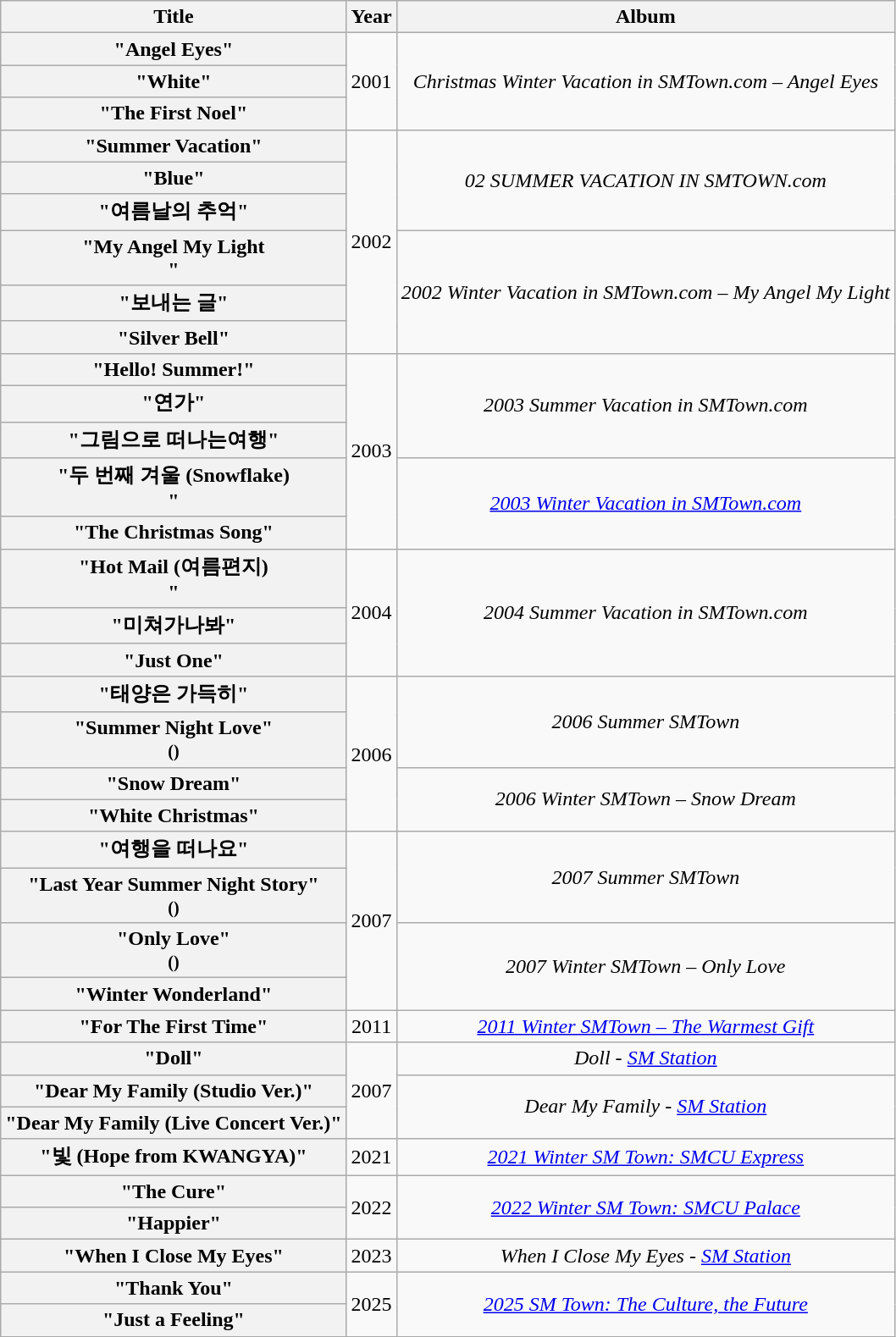<table class="wikitable plainrowheaders" style="text-align:center">
<tr>
<th scope="col">Title</th>
<th scope="col">Year</th>
<th scope="col">Album</th>
</tr>
<tr>
<th scope=row>"Angel Eyes"<br></th>
<td rowspan=3>2001</td>
<td rowspan="3"><em>Christmas Winter Vacation in SMTown.com – Angel Eyes</em></td>
</tr>
<tr>
<th scope=row>"White"</th>
</tr>
<tr>
<th scope=row>"The First Noel"</th>
</tr>
<tr>
<th scope=row>"Summer Vacation"<br></th>
<td rowspan=6>2002</td>
<td rowspan="3"><em>02 SUMMER VACATION IN SMTOWN.com</em></td>
</tr>
<tr>
<th scope=row>"Blue"</th>
</tr>
<tr>
<th scope=row>"여름날의 추억"</th>
</tr>
<tr>
<th scope=row>"My Angel My Light<br>"</th>
<td rowspan=3><em>2002 Winter Vacation in SMTown.com – My Angel My Light</em></td>
</tr>
<tr>
<th scope=row>"보내는 글"</th>
</tr>
<tr>
<th scope=row>"Silver Bell"<br></th>
</tr>
<tr>
<th scope=row>"Hello! Summer!"<br></th>
<td rowspan=5>2003</td>
<td rowspan=3><em>2003 Summer Vacation in SMTown.com</em></td>
</tr>
<tr>
<th scope=row>"연가"</th>
</tr>
<tr>
<th scope=row>"그림으로 떠나는여행"<br></th>
</tr>
<tr>
<th scope=row>"두 번째 겨울 (Snowflake)<br>"</th>
<td rowspan="2"><em><a href='#'>2003 Winter Vacation in SMTown.com</a></em></td>
</tr>
<tr>
<th scope=row>"The Christmas Song"</th>
</tr>
<tr>
<th scope=row>"Hot Mail (여름편지)<br>"</th>
<td rowspan=3>2004</td>
<td rowspan="3"><em>2004 Summer Vacation in SMTown.com</em></td>
</tr>
<tr>
<th scope=row>"미쳐가나봐"</th>
</tr>
<tr>
<th scope=row>"Just One"<br></th>
</tr>
<tr>
<th scope=row>"태양은 가득히"<br></th>
<td rowspan=4>2006</td>
<td rowspan=2><em>2006 Summer SMTown</em></td>
</tr>
<tr>
<th scope=row>"Summer Night Love" <br><small>()</small></th>
</tr>
<tr>
<th scope=row>"Snow Dream"<br></th>
<td rowspan=2><em>2006 Winter SMTown – Snow Dream</em></td>
</tr>
<tr>
<th scope=row>"White Christmas"</th>
</tr>
<tr>
<th scope=row>"여행을 떠나요"<br></th>
<td rowspan=4>2007</td>
<td rowspan=2><em>2007 Summer SMTown</em></td>
</tr>
<tr>
<th scope=row>"Last Year Summer Night Story"<br><small>()</small></th>
</tr>
<tr>
<th scope=row>"Only Love"<br><small>()</small></th>
<td rowspan=2><em>2007 Winter SMTown – Only Love</em></td>
</tr>
<tr>
<th scope=row>"Winter Wonderland"</th>
</tr>
<tr>
<th scope=row>"For The First Time"</th>
<td>2011</td>
<td><em><a href='#'>2011 Winter SMTown – The Warmest Gift</a></em></td>
</tr>
<tr>
<th scope=row>"Doll"<br></th>
<td rowspan=3>2007</td>
<td><em>Doll - <a href='#'>SM Station</a></em></td>
</tr>
<tr>
<th scope=row>"Dear My Family (Studio Ver.)"<br></th>
<td rowspan=2><em>Dear My Family - <a href='#'>SM Station</a></em></td>
</tr>
<tr>
<th scope=row>"Dear My Family (Live Concert Ver.)"<br></th>
</tr>
<tr>
<th scope=row>"빛 (Hope from KWANGYA)"<br></th>
<td>2021</td>
<td><em><a href='#'>2021 Winter SM Town: SMCU Express</a></em></td>
</tr>
<tr>
<th scope=row>"The Cure"<br></th>
<td rowspan=2>2022</td>
<td rowspan=2><em><a href='#'>2022 Winter SM Town: SMCU Palace</a></em></td>
</tr>
<tr>
<th scope=row>"Happier"<br></th>
</tr>
<tr>
<th scope=row>"When I Close My Eyes"<br></th>
<td>2023</td>
<td><em>When I Close My Eyes - <a href='#'>SM Station</a></em></td>
</tr>
<tr>
<th scope=row>"Thank You"<br></th>
<td rowspan=2>2025</td>
<td rowspan=2><em><a href='#'>2025 SM Town: The Culture, the Future</a></em></td>
</tr>
<tr>
<th scope=row>"Just a Feeling"</th>
</tr>
</table>
